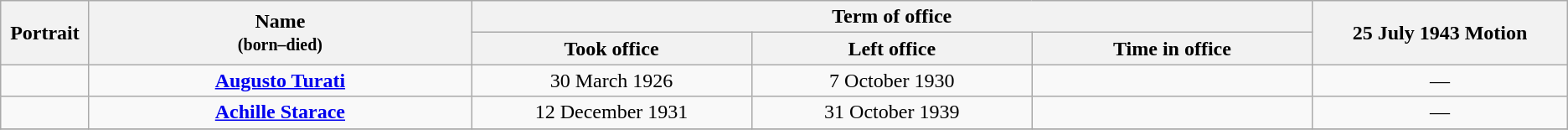<table class="wikitable" style="text-align:center;" style="width=90%">
<tr>
<th width=1% rowspan=2>Portrait</th>
<th width=15% rowspan=2>Name<br><small>(born–died)</small></th>
<th width=30% colspan=3>Term of office</th>
<th width=10% rowspan=2>25 July 1943 Motion</th>
</tr>
<tr style="text-align:center;">
<th width=11%>Took office</th>
<th width=11%>Left office</th>
<th width=11%>Time in office</th>
</tr>
<tr>
<td></td>
<td><strong><a href='#'>Augusto Turati</a></strong><br></td>
<td>30 March 1926</td>
<td>7 October 1930</td>
<td></td>
<td align=center>—</td>
</tr>
<tr>
<td></td>
<td><strong><a href='#'>Achille Starace</a></strong><br></td>
<td>12 December 1931</td>
<td>31 October 1939</td>
<td></td>
<td align=center>—</td>
</tr>
<tr>
</tr>
</table>
